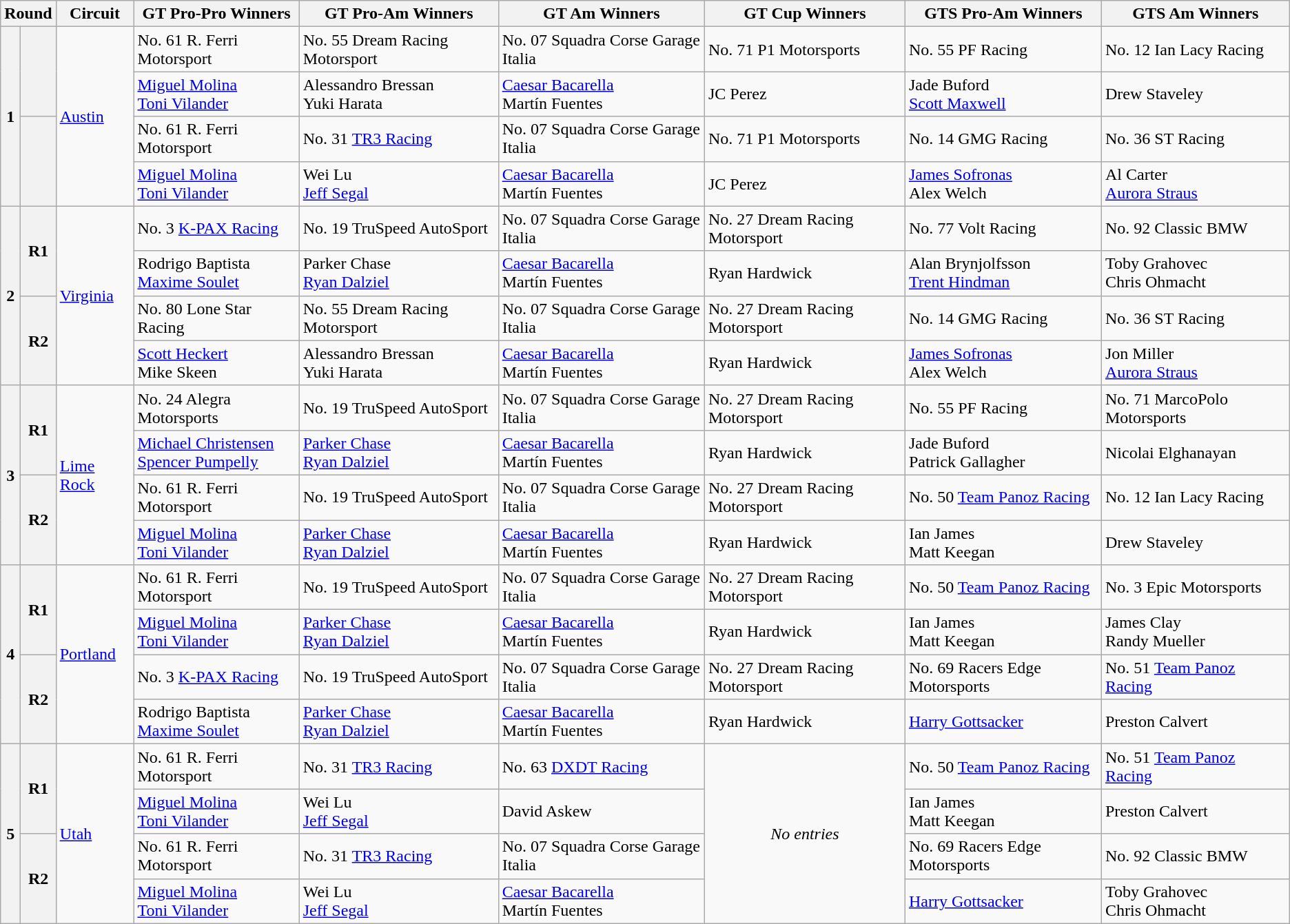<table class="wikitable">
<tr>
<th colspan=2>Round</th>
<th>Circuit</th>
<th>GT Pro-Pro Winners</th>
<th>GT Pro-Am Winners</th>
<th>GT Am Winners</th>
<th>GT Cup Winners</th>
<th>GTS Pro-Am Winners</th>
<th>GTS Am Winners</th>
</tr>
<tr>
<th rowspan=4>1</th>
<th rowspan=2></th>
<td rowspan=4><a href='#'>Austin</a></td>
<td> No. 61 R. Ferri Motorsport</td>
<td> No. 55 Dream Racing Motorsport</td>
<td> No. 07 Squadra Corse Garage Italia</td>
<td> No. 71 P1 Motorsports</td>
<td> No. 55 PF Racing</td>
<td> No. 12 Ian Lacy Racing</td>
</tr>
<tr>
<td> <a href='#'>Miguel Molina</a><br> <a href='#'>Toni Vilander</a></td>
<td> Alessandro Bressan<br> Yuki Harata</td>
<td> <a href='#'>Caesar Bacarella</a><br> Martín Fuentes</td>
<td> JC Perez</td>
<td> Jade Buford<br> <a href='#'>Scott Maxwell</a></td>
<td> Drew Staveley</td>
</tr>
<tr>
<th rowspan=2></th>
<td> No. 61 R. Ferri Motorsport</td>
<td> No. 31 <a href='#'>TR3 Racing</a></td>
<td> No. 07 Squadra Corse Garage Italia</td>
<td> No. 71 P1 Motorsports</td>
<td> No. 14 GMG Racing</td>
<td> No. 36 ST Racing</td>
</tr>
<tr>
<td> <a href='#'>Miguel Molina</a><br> <a href='#'>Toni Vilander</a></td>
<td> Wei Lu<br> <a href='#'>Jeff Segal</a></td>
<td> <a href='#'>Caesar Bacarella</a><br> Martín Fuentes</td>
<td> JC Perez</td>
<td> <a href='#'>James Sofronas</a><br> Alex Welch</td>
<td> Al Carter<br> <a href='#'>Aurora Straus</a></td>
</tr>
<tr>
<th rowspan=4>2</th>
<th rowspan=2>R1</th>
<td rowspan=4><a href='#'>Virginia</a></td>
<td> No. 3 <a href='#'>K-PAX Racing</a></td>
<td> No. 19 TruSpeed AutoSport</td>
<td> No. 07 Squadra Corse Garage Italia</td>
<td> No. 27 Dream Racing Motorsport</td>
<td> No. 77 Volt Racing</td>
<td> No. 92 Classic BMW</td>
</tr>
<tr>
<td> Rodrigo Baptista<br> <a href='#'>Maxime Soulet</a></td>
<td> Parker Chase<br> <a href='#'>Ryan Dalziel</a></td>
<td> <a href='#'>Caesar Bacarella</a><br> Martín Fuentes</td>
<td> Ryan Hardwick</td>
<td> Alan Brynjolfsson<br> <a href='#'>Trent Hindman</a></td>
<td> Toby Grahovec<br> Chris Ohmacht</td>
</tr>
<tr>
<th rowspan=2>R2</th>
<td> No. 80 Lone Star Racing</td>
<td> No. 55 Dream Racing Motorsport</td>
<td> No. 07 Squadra Corse Garage Italia</td>
<td> No. 27 Dream Racing Motorsport</td>
<td> No. 14 GMG Racing</td>
<td> No. 36 ST Racing</td>
</tr>
<tr>
<td> <a href='#'>Scott Heckert</a><br> Mike Skeen</td>
<td> Alessandro Bressan<br> Yuki Harata</td>
<td> <a href='#'>Caesar Bacarella</a><br> Martín Fuentes</td>
<td> Ryan Hardwick</td>
<td> <a href='#'>James Sofronas</a><br> Alex Welch</td>
<td> Jon Miller<br> <a href='#'>Aurora Straus</a></td>
</tr>
<tr>
<th rowspan=4>3</th>
<th rowspan=2>R1</th>
<td rowspan=4><a href='#'>Lime Rock</a></td>
<td> No. 24 Alegra Motorsports</td>
<td> No. 19 TruSpeed AutoSport</td>
<td> No. 07 Squadra Corse Garage Italia</td>
<td> No. 27 Dream Racing Motorsport</td>
<td> No. 55 PF Racing</td>
<td> No. 71 MarcoPolo Motorsports</td>
</tr>
<tr>
<td> <a href='#'>Michael Christensen</a><br> <a href='#'>Spencer Pumpelly</a></td>
<td> <a href='#'>Parker Chase</a><br> <a href='#'>Ryan Dalziel</a></td>
<td> <a href='#'>Caesar Bacarella</a><br> Martín Fuentes</td>
<td> Ryan Hardwick</td>
<td> Jade Buford<br> Patrick Gallagher</td>
<td> Nicolai Elghanayan</td>
</tr>
<tr>
<th rowspan=2>R2</th>
<td> No. 61 R. Ferri Motorsport</td>
<td> No. 19 TruSpeed AutoSport</td>
<td> No. 07 Squadra Corse Garage Italia</td>
<td> No. 27 Dream Racing Motorsport</td>
<td> No. 50 <a href='#'>Team Panoz Racing</a></td>
<td> No. 12 Ian Lacy Racing</td>
</tr>
<tr>
<td> <a href='#'>Miguel Molina</a><br> <a href='#'>Toni Vilander</a></td>
<td> <a href='#'>Parker Chase</a><br> <a href='#'>Ryan Dalziel</a></td>
<td> <a href='#'>Caesar Bacarella</a><br> Martín Fuentes</td>
<td> Ryan Hardwick</td>
<td> Ian James<br> Matt Keegan</td>
<td> Drew Staveley</td>
</tr>
<tr>
<th rowspan=4>4</th>
<th rowspan=2>R1</th>
<td rowspan=4><a href='#'>Portland</a></td>
<td> No. 61 R. Ferri Motorsport</td>
<td> No. 19 TruSpeed AutoSport</td>
<td> No. 07 Squadra Corse Garage Italia</td>
<td> No. 27 Dream Racing Motorsport</td>
<td> No. 50 <a href='#'>Team Panoz Racing</a></td>
<td> No. 3 Epic Motorsports</td>
</tr>
<tr>
<td> <a href='#'>Miguel Molina</a><br> <a href='#'>Toni Vilander</a></td>
<td> <a href='#'>Parker Chase</a><br> <a href='#'>Ryan Dalziel</a></td>
<td> <a href='#'>Caesar Bacarella</a><br> Martín Fuentes</td>
<td> Ryan Hardwick</td>
<td> Ian James<br> Matt Keegan</td>
<td> James Clay<br> Randy Mueller</td>
</tr>
<tr>
<th rowspan=2>R2</th>
<td> No. 3 <a href='#'>K-PAX Racing</a></td>
<td> No. 19 TruSpeed AutoSport</td>
<td> No. 07 Squadra Corse Garage Italia</td>
<td> No. 27 Dream Racing Motorsport</td>
<td> No. 69 Racers Edge Motorsports</td>
<td> No. 51 <a href='#'>Team Panoz Racing</a></td>
</tr>
<tr>
<td> Rodrigo Baptista<br> <a href='#'>Maxime Soulet</a></td>
<td> <a href='#'>Parker Chase</a><br> <a href='#'>Ryan Dalziel</a></td>
<td> <a href='#'>Caesar Bacarella</a><br> Martín Fuentes</td>
<td> Ryan Hardwick</td>
<td> <a href='#'>Harry Gottsacker</a></td>
<td> Preston Calvert</td>
</tr>
<tr>
<th rowspan=4>5</th>
<th rowspan=2>R1</th>
<td rowspan=4><a href='#'>Utah</a></td>
<td> No. 61 R. Ferri Motorsport</td>
<td> No. 31 <a href='#'>TR3 Racing</a></td>
<td> No. 63 <a href='#'>DXDT Racing</a></td>
<td rowspan=4 align=center><em>No entries</em></td>
<td> No. 50 <a href='#'>Team Panoz Racing</a></td>
<td> No. 51 <a href='#'>Team Panoz Racing</a></td>
</tr>
<tr>
<td> <a href='#'>Miguel Molina</a><br> <a href='#'>Toni Vilander</a></td>
<td> Wei Lu<br> <a href='#'>Jeff Segal</a></td>
<td> David Askew</td>
<td> Ian James<br> Matt Keegan</td>
<td> Preston Calvert</td>
</tr>
<tr>
<th rowspan=2>R2</th>
<td> No. 61 R. Ferri Motorsport</td>
<td> No. 31 <a href='#'>TR3 Racing</a></td>
<td> No. 07 Squadra Corse Garage Italia</td>
<td> No. 69 Racers Edge Motorsports</td>
<td> No. 92 Classic BMW</td>
</tr>
<tr>
<td> <a href='#'>Miguel Molina</a><br> <a href='#'>Toni Vilander</a></td>
<td> Wei Lu<br> <a href='#'>Jeff Segal</a></td>
<td> <a href='#'>Caesar Bacarella</a><br> Martín Fuentes</td>
<td> <a href='#'>Harry Gottsacker</a></td>
<td> Toby Grahovec<br> Chris Ohmacht</td>
</tr>
</table>
